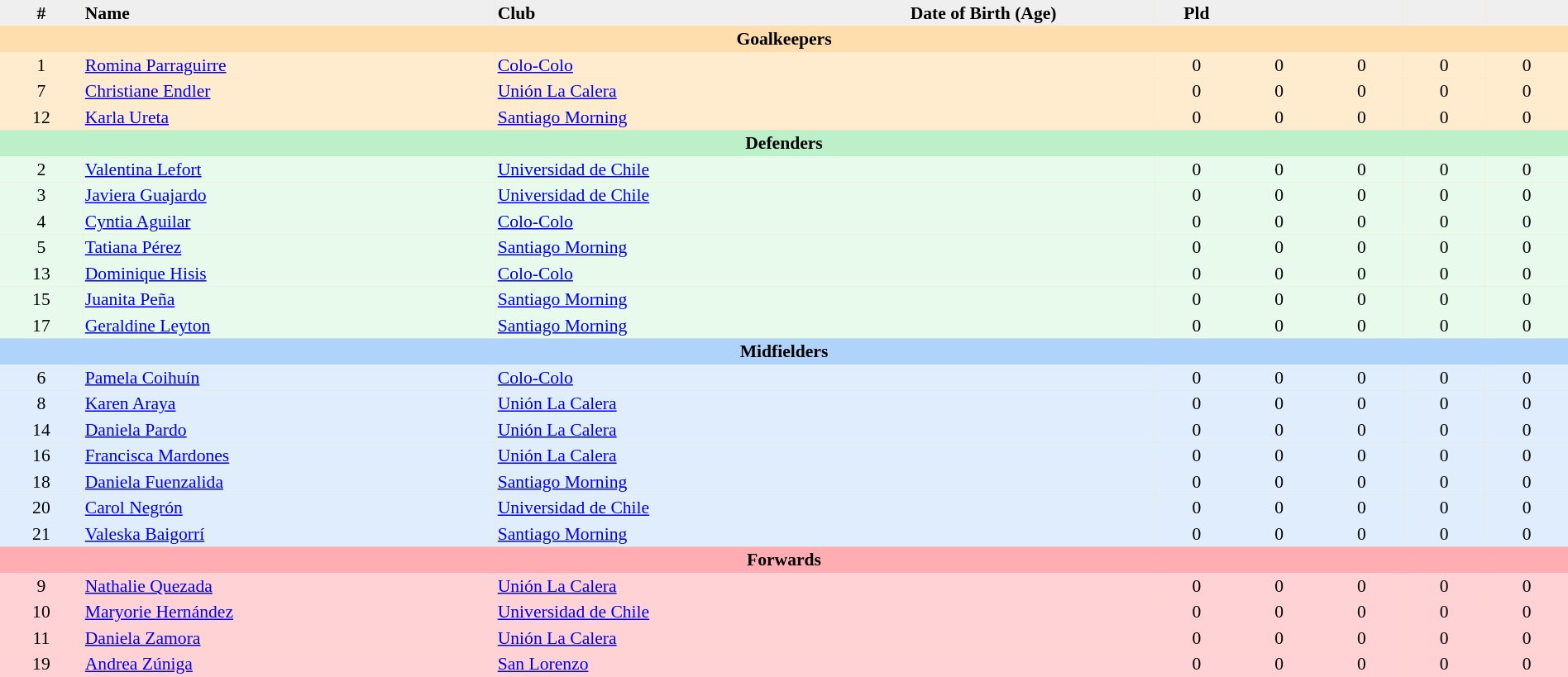<table border=0 cellpadding=2 cellspacing=0  bgcolor=#FFDEAD style="text-align:center; font-size:90%;" width=100%>
<tr bgcolor=#EFEFEF>
<th width=5%>#</th>
<th width=25% align=left>Name</th>
<th width=25% align=left>Club</th>
<th width=15% align=left>Date of Birth (Age)</th>
<th width=5%>Pld</th>
<th width=5%></th>
<th width=5%></th>
<th width=5%></th>
<th width=5%></th>
</tr>
<tr>
<th colspan=9 bgcolor=#FFDEAD>Goalkeepers</th>
</tr>
<tr bgcolor=#FFECCE>
<td>1</td>
<td align=left><a href='#'>Romina Parraguirre</a></td>
<td align=left> <a href='#'>Colo-Colo</a></td>
<td align=left></td>
<td>0</td>
<td>0</td>
<td>0</td>
<td>0</td>
<td>0</td>
</tr>
<tr bgcolor=#FFECCE>
<td>7</td>
<td align=left><a href='#'>Christiane Endler</a></td>
<td align=left> <a href='#'>Unión La Calera</a></td>
<td align=left></td>
<td>0</td>
<td>0</td>
<td>0</td>
<td>0</td>
<td>0</td>
</tr>
<tr bgcolor=#FFECCE>
<td>12</td>
<td align=left><a href='#'>Karla Ureta</a></td>
<td align=left> <a href='#'>Santiago Morning</a></td>
<td align=left></td>
<td>0</td>
<td>0</td>
<td>0</td>
<td>0</td>
<td>0</td>
</tr>
<tr>
<th colspan=9 bgcolor=#BBF0C9>Defenders</th>
</tr>
<tr bgcolor=#E7FAEC>
<td>2</td>
<td align=left><a href='#'>Valentina Lefort</a></td>
<td align=left> <a href='#'>Universidad de Chile</a></td>
<td align=left></td>
<td>0</td>
<td>0</td>
<td>0</td>
<td>0</td>
<td>0</td>
</tr>
<tr bgcolor=#E7FAEC>
<td>3</td>
<td align=left><a href='#'>Javiera Guajardo</a></td>
<td align=left> <a href='#'>Universidad de Chile</a></td>
<td align=left></td>
<td>0</td>
<td>0</td>
<td>0</td>
<td>0</td>
<td>0</td>
</tr>
<tr bgcolor=#E7FAEC>
<td>4</td>
<td align=left><a href='#'>Cyntia Aguilar</a></td>
<td align=left> <a href='#'>Colo-Colo</a></td>
<td align=left></td>
<td>0</td>
<td>0</td>
<td>0</td>
<td>0</td>
<td>0</td>
</tr>
<tr bgcolor=#E7FAEC>
<td>5</td>
<td align=left><a href='#'>Tatiana Pérez</a></td>
<td align=left> <a href='#'>Santiago Morning</a></td>
<td align=left></td>
<td>0</td>
<td>0</td>
<td>0</td>
<td>0</td>
<td>0</td>
</tr>
<tr bgcolor=#E7FAEC>
<td>13</td>
<td align=left><a href='#'>Dominique Hisis</a></td>
<td align=left> <a href='#'>Colo-Colo</a></td>
<td align=left></td>
<td>0</td>
<td>0</td>
<td>0</td>
<td>0</td>
<td>0</td>
</tr>
<tr bgcolor=#E7FAEC>
<td>15</td>
<td align=left><a href='#'>Juanita Peña</a></td>
<td align=left> <a href='#'>Santiago Morning</a></td>
<td align=left></td>
<td>0</td>
<td>0</td>
<td>0</td>
<td>0</td>
<td>0</td>
</tr>
<tr bgcolor=#E7FAEC>
<td>17</td>
<td align=left><a href='#'>Geraldine Leyton</a></td>
<td align=left> <a href='#'>Santiago Morning</a></td>
<td align=left></td>
<td>0</td>
<td>0</td>
<td>0</td>
<td>0</td>
<td>0</td>
</tr>
<tr>
<th colspan=9 bgcolor=#B0D3FB>Midfielders</th>
</tr>
<tr bgcolor=#DFEDFD>
<td>6</td>
<td align=left><a href='#'>Pamela Coihuín</a></td>
<td align=left> <a href='#'>Colo-Colo</a></td>
<td align=left></td>
<td>0</td>
<td>0</td>
<td>0</td>
<td>0</td>
<td>0</td>
</tr>
<tr bgcolor=#DFEDFD>
<td>8</td>
<td align=left><a href='#'>Karen Araya</a></td>
<td align=left> <a href='#'>Unión La Calera</a></td>
<td align=left></td>
<td>0</td>
<td>0</td>
<td>0</td>
<td>0</td>
<td>0</td>
</tr>
<tr bgcolor=#DFEDFD>
<td>14</td>
<td align=left><a href='#'>Daniela Pardo</a></td>
<td align=left> <a href='#'>Unión La Calera</a></td>
<td align=left></td>
<td>0</td>
<td>0</td>
<td>0</td>
<td>0</td>
<td>0</td>
</tr>
<tr bgcolor=#DFEDFD>
<td>16</td>
<td align=left><a href='#'>Francisca Mardones</a></td>
<td align=left> <a href='#'>Unión La Calera</a></td>
<td align=left></td>
<td>0</td>
<td>0</td>
<td>0</td>
<td>0</td>
<td>0</td>
</tr>
<tr bgcolor=#DFEDFD>
<td>18</td>
<td align=left><a href='#'>Daniela Fuenzalida</a></td>
<td align=left> <a href='#'>Santiago Morning</a></td>
<td align=left></td>
<td>0</td>
<td>0</td>
<td>0</td>
<td>0</td>
<td>0</td>
</tr>
<tr bgcolor=#DFEDFD>
<td>20</td>
<td align=left><a href='#'>Carol Negrón</a></td>
<td align=left> <a href='#'>Universidad de Chile</a></td>
<td align=left></td>
<td>0</td>
<td>0</td>
<td>0</td>
<td>0</td>
<td>0</td>
</tr>
<tr bgcolor=#DFEDFD>
<td>21</td>
<td align=left><a href='#'>Valeska Baigorrí</a></td>
<td align=left> <a href='#'>Santiago Morning</a></td>
<td align=left></td>
<td>0</td>
<td>0</td>
<td>0</td>
<td>0</td>
<td>0</td>
</tr>
<tr>
<th colspan=9 bgcolor=#FFACB3>Forwards</th>
</tr>
<tr bgcolor=#FFD2D6>
<td>9</td>
<td align=left><a href='#'>Nathalie Quezada</a></td>
<td align=left> <a href='#'>Unión La Calera</a></td>
<td align=left></td>
<td>0</td>
<td>0</td>
<td>0</td>
<td>0</td>
<td>0</td>
</tr>
<tr bgcolor=#FFD2D6>
<td>10</td>
<td align=left><a href='#'>Maryorie Hernández</a></td>
<td align=left> <a href='#'>Universidad de Chile</a></td>
<td align=left></td>
<td>0</td>
<td>0</td>
<td>0</td>
<td>0</td>
<td>0</td>
</tr>
<tr bgcolor=#FFD2D6>
<td>11</td>
<td align=left><a href='#'>Daniela Zamora</a></td>
<td align=left> <a href='#'>Unión La Calera</a></td>
<td align=left></td>
<td>0</td>
<td>0</td>
<td>0</td>
<td>0</td>
<td>0</td>
</tr>
<tr bgcolor=#FFD2D6>
<td>19</td>
<td align=left><a href='#'>Andrea Zúniga</a></td>
<td align=left> <a href='#'>San Lorenzo</a></td>
<td align=left></td>
<td>0</td>
<td>0</td>
<td>0</td>
<td>0</td>
<td>0</td>
</tr>
</table>
